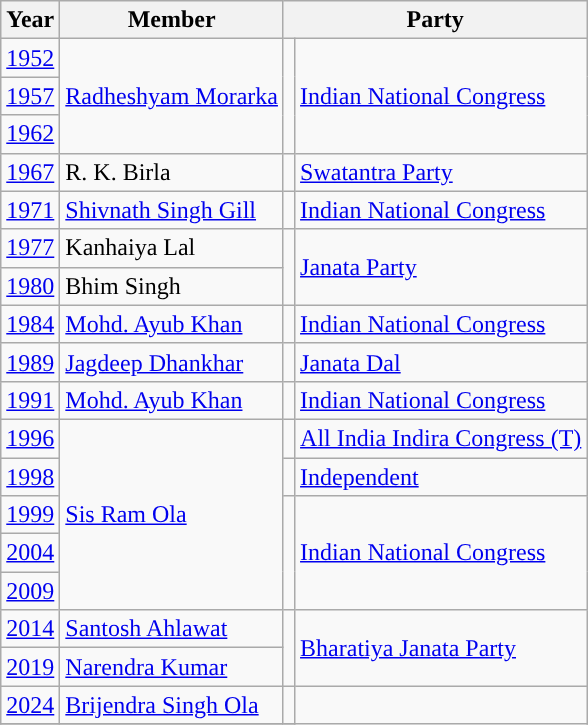<table class="wikitable">
<tr>
<th>Year</th>
<th>Member</th>
<th colspan="2">Party</th>
</tr>
<tr>
<td><a href='#'>1952</a></td>
<td rowspan="3"><a href='#'>Radheshyam Morarka</a></td>
<td rowspan="3" style="background-color: "></td>
<td rowspan="3"><a href='#'>Indian National Congress</a></td>
</tr>
<tr>
<td><a href='#'>1957</a></td>
</tr>
<tr>
<td><a href='#'>1962</a></td>
</tr>
<tr>
<td><a href='#'>1967</a></td>
<td>R. K. Birla</td>
<td style="background-color: "></td>
<td><a href='#'>Swatantra Party</a></td>
</tr>
<tr>
<td><a href='#'>1971</a></td>
<td><a href='#'>Shivnath Singh Gill</a></td>
<td style="background-color: "></td>
<td><a href='#'>Indian National Congress</a></td>
</tr>
<tr>
<td><a href='#'>1977</a></td>
<td>Kanhaiya Lal</td>
<td rowspan="2" style="background-color: "></td>
<td rowspan="2"><a href='#'>Janata Party</a></td>
</tr>
<tr>
<td><a href='#'>1980</a></td>
<td>Bhim Singh</td>
</tr>
<tr>
<td><a href='#'>1984</a></td>
<td><a href='#'>Mohd. Ayub Khan</a></td>
<td style="background-color: "></td>
<td><a href='#'>Indian National Congress</a></td>
</tr>
<tr>
<td><a href='#'>1989</a></td>
<td><a href='#'>Jagdeep Dhankhar</a></td>
<td style="background-color: "></td>
<td><a href='#'>Janata Dal</a></td>
</tr>
<tr>
<td><a href='#'>1991</a></td>
<td><a href='#'>Mohd. Ayub Khan</a></td>
<td style="background-color: "></td>
<td><a href='#'>Indian National Congress</a></td>
</tr>
<tr>
<td><a href='#'>1996</a></td>
<td rowspan="5"><a href='#'>Sis Ram Ola</a></td>
<td style="background-color: "></td>
<td><a href='#'>All India Indira Congress (T)</a></td>
</tr>
<tr>
<td><a href='#'>1998</a></td>
<td style="background-color: "></td>
<td><a href='#'>Independent</a></td>
</tr>
<tr>
<td><a href='#'>1999</a></td>
<td rowspan="3" style="background-color: "></td>
<td rowspan="3"><a href='#'>Indian National Congress</a></td>
</tr>
<tr>
<td><a href='#'>2004</a></td>
</tr>
<tr>
<td><a href='#'>2009</a></td>
</tr>
<tr>
<td><a href='#'>2014</a></td>
<td><a href='#'>Santosh Ahlawat</a></td>
<td rowspan="2" style="background-color: "></td>
<td rowspan="2"><a href='#'>Bharatiya Janata Party</a></td>
</tr>
<tr>
<td><a href='#'>2019</a></td>
<td><a href='#'>Narendra Kumar</a></td>
</tr>
<tr>
<td><a href='#'>2024</a></td>
<td><a href='#'>Brijendra Singh Ola</a></td>
<td></td>
</tr>
<tr>
</tr>
</table>
